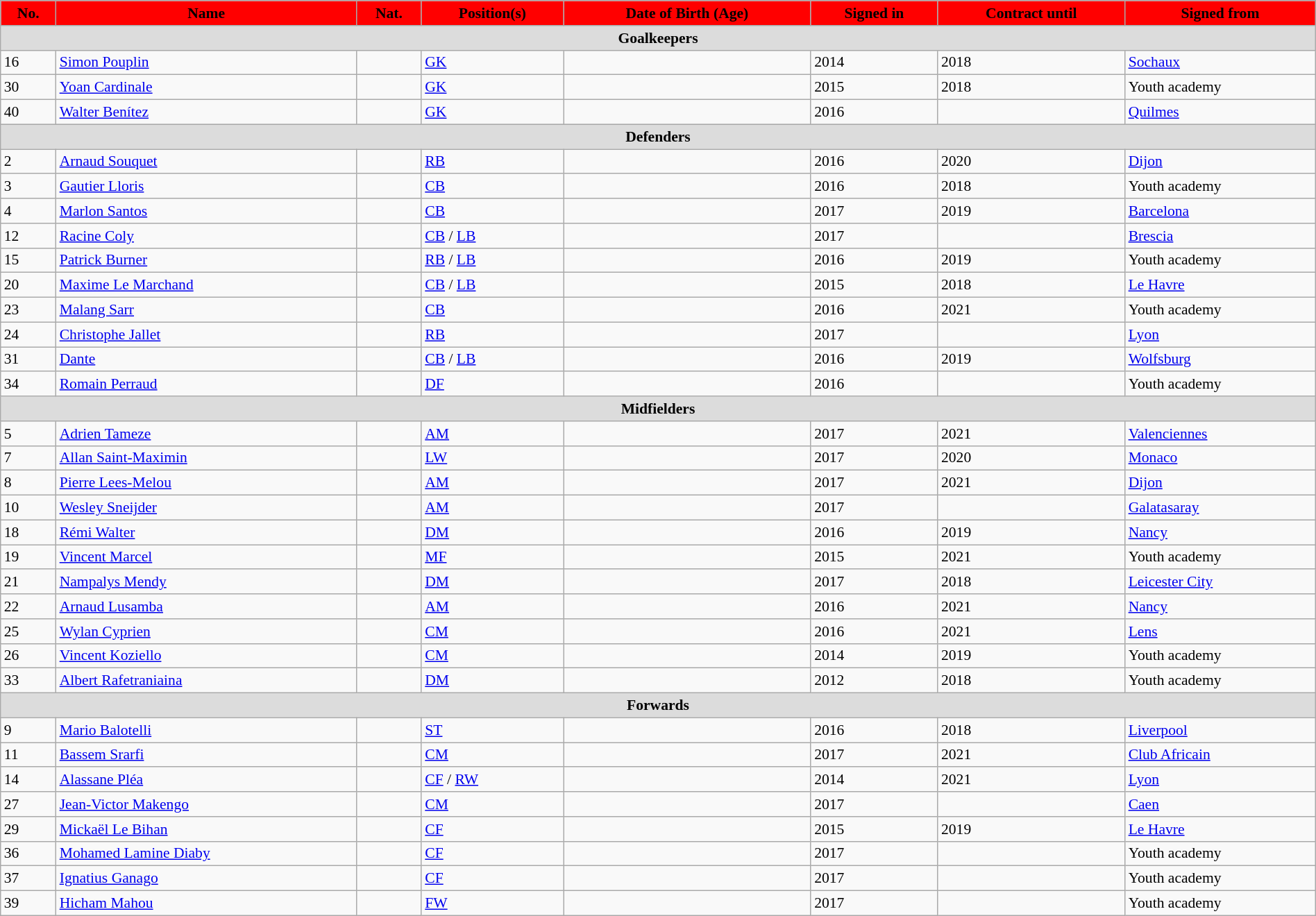<table class="wikitable" style="text-align: left; font-size:90%" width=100%>
<tr>
<th style="background:#FF0000; color:black; text-align:center;">No.</th>
<th style="background:#FF0000; color:black; text-align:center;">Name</th>
<th style="background:#FF0000; color:black; text-align:center;">Nat.</th>
<th style="background:#FF0000; color:black; text-align:center;">Position(s)</th>
<th style="background:#FF0000; color:black; text-align:center;">Date of Birth (Age)</th>
<th style="background:#FF0000; color:black; text-align:center;">Signed in</th>
<th style="background:#FF0000; color:black; text-align:center;">Contract until</th>
<th style="background:#FF0000; color:black; text-align:center;">Signed from</th>
</tr>
<tr>
<th colspan="10" style="background:#dcdcdc; text-align:center;">Goalkeepers</th>
</tr>
<tr>
<td>16</td>
<td><a href='#'>Simon Pouplin</a></td>
<td></td>
<td><a href='#'>GK</a></td>
<td></td>
<td>2014</td>
<td>2018</td>
<td> <a href='#'>Sochaux</a></td>
</tr>
<tr>
<td>30</td>
<td><a href='#'>Yoan Cardinale</a></td>
<td></td>
<td><a href='#'>GK</a></td>
<td></td>
<td>2015</td>
<td>2018</td>
<td>Youth academy</td>
</tr>
<tr>
<td>40</td>
<td><a href='#'>Walter Benítez</a></td>
<td></td>
<td><a href='#'>GK</a></td>
<td></td>
<td>2016</td>
<td></td>
<td> <a href='#'>Quilmes</a></td>
</tr>
<tr>
<th colspan="10" style="background:#dcdcdc; text-align:center;">Defenders</th>
</tr>
<tr>
<td>2</td>
<td><a href='#'>Arnaud Souquet</a></td>
<td></td>
<td><a href='#'>RB</a></td>
<td></td>
<td>2016</td>
<td>2020</td>
<td> <a href='#'>Dijon</a></td>
</tr>
<tr>
<td>3</td>
<td><a href='#'>Gautier Lloris</a></td>
<td></td>
<td><a href='#'>CB</a></td>
<td></td>
<td>2016</td>
<td>2018</td>
<td>Youth academy</td>
</tr>
<tr>
<td>4</td>
<td><a href='#'>Marlon Santos</a></td>
<td></td>
<td><a href='#'>CB</a></td>
<td></td>
<td>2017</td>
<td>2019</td>
<td> <a href='#'>Barcelona</a></td>
</tr>
<tr>
<td>12</td>
<td><a href='#'>Racine Coly</a></td>
<td></td>
<td><a href='#'>CB</a> / <a href='#'>LB</a></td>
<td></td>
<td>2017</td>
<td></td>
<td> <a href='#'>Brescia</a></td>
</tr>
<tr>
<td>15</td>
<td><a href='#'>Patrick Burner</a></td>
<td></td>
<td><a href='#'>RB</a> / <a href='#'>LB</a></td>
<td></td>
<td>2016</td>
<td>2019</td>
<td>Youth academy</td>
</tr>
<tr>
<td>20</td>
<td><a href='#'>Maxime Le Marchand</a></td>
<td></td>
<td><a href='#'>CB</a> / <a href='#'>LB</a></td>
<td></td>
<td>2015</td>
<td>2018</td>
<td> <a href='#'>Le Havre</a></td>
</tr>
<tr>
<td>23</td>
<td><a href='#'>Malang Sarr</a></td>
<td></td>
<td><a href='#'>CB</a></td>
<td></td>
<td>2016</td>
<td>2021</td>
<td>Youth academy</td>
</tr>
<tr>
<td>24</td>
<td><a href='#'>Christophe Jallet</a></td>
<td></td>
<td><a href='#'>RB</a></td>
<td></td>
<td>2017</td>
<td></td>
<td> <a href='#'>Lyon</a></td>
</tr>
<tr>
<td>31</td>
<td><a href='#'>Dante</a></td>
<td></td>
<td><a href='#'>CB</a> / <a href='#'>LB</a></td>
<td></td>
<td>2016</td>
<td>2019</td>
<td> <a href='#'>Wolfsburg</a></td>
</tr>
<tr>
<td>34</td>
<td><a href='#'>Romain Perraud</a></td>
<td></td>
<td><a href='#'>DF</a></td>
<td></td>
<td>2016</td>
<td></td>
<td>Youth academy</td>
</tr>
<tr>
<th colspan="10" style="background:#dcdcdc; text-align:center;">Midfielders</th>
</tr>
<tr>
<td>5</td>
<td><a href='#'>Adrien Tameze</a></td>
<td></td>
<td><a href='#'>AM</a></td>
<td></td>
<td>2017</td>
<td>2021</td>
<td> <a href='#'>Valenciennes</a></td>
</tr>
<tr>
<td>7</td>
<td><a href='#'>Allan Saint-Maximin</a></td>
<td></td>
<td><a href='#'>LW</a></td>
<td></td>
<td>2017</td>
<td>2020</td>
<td> <a href='#'>Monaco</a></td>
</tr>
<tr>
<td>8</td>
<td><a href='#'>Pierre Lees-Melou</a></td>
<td></td>
<td><a href='#'>AM</a></td>
<td></td>
<td>2017</td>
<td>2021</td>
<td> <a href='#'>Dijon</a></td>
</tr>
<tr>
<td>10</td>
<td><a href='#'>Wesley Sneijder</a></td>
<td></td>
<td><a href='#'>AM</a></td>
<td></td>
<td>2017</td>
<td></td>
<td> <a href='#'>Galatasaray</a></td>
</tr>
<tr>
<td>18</td>
<td><a href='#'>Rémi Walter</a></td>
<td></td>
<td><a href='#'>DM</a></td>
<td></td>
<td>2016</td>
<td>2019</td>
<td> <a href='#'>Nancy</a></td>
</tr>
<tr>
<td>19</td>
<td><a href='#'>Vincent Marcel</a></td>
<td></td>
<td><a href='#'>MF</a></td>
<td></td>
<td>2015</td>
<td>2021</td>
<td>Youth academy</td>
</tr>
<tr>
<td>21</td>
<td><a href='#'>Nampalys Mendy</a></td>
<td></td>
<td><a href='#'>DM</a></td>
<td></td>
<td>2017</td>
<td>2018</td>
<td> <a href='#'>Leicester City</a></td>
</tr>
<tr>
<td>22</td>
<td><a href='#'>Arnaud Lusamba</a></td>
<td></td>
<td><a href='#'>AM</a></td>
<td></td>
<td>2016</td>
<td>2021</td>
<td> <a href='#'>Nancy</a></td>
</tr>
<tr>
<td>25</td>
<td><a href='#'>Wylan Cyprien</a></td>
<td></td>
<td><a href='#'>CM</a></td>
<td></td>
<td>2016</td>
<td>2021</td>
<td> <a href='#'>Lens</a></td>
</tr>
<tr>
<td>26</td>
<td><a href='#'>Vincent Koziello</a></td>
<td></td>
<td><a href='#'>CM</a></td>
<td></td>
<td>2014</td>
<td>2019</td>
<td>Youth academy</td>
</tr>
<tr>
<td>33</td>
<td><a href='#'>Albert Rafetraniaina</a></td>
<td></td>
<td><a href='#'>DM</a></td>
<td></td>
<td>2012</td>
<td>2018</td>
<td>Youth academy</td>
</tr>
<tr>
<th colspan="10" style="background:#dcdcdc; text-align:center;">Forwards</th>
</tr>
<tr>
<td>9</td>
<td><a href='#'>Mario Balotelli</a></td>
<td></td>
<td><a href='#'>ST</a></td>
<td></td>
<td>2016</td>
<td>2018</td>
<td> <a href='#'>Liverpool</a></td>
</tr>
<tr>
<td>11</td>
<td><a href='#'>Bassem Srarfi</a></td>
<td></td>
<td><a href='#'>CM</a></td>
<td></td>
<td>2017</td>
<td>2021</td>
<td> <a href='#'>Club Africain</a></td>
</tr>
<tr>
<td>14</td>
<td><a href='#'>Alassane Pléa</a></td>
<td></td>
<td><a href='#'>CF</a> / <a href='#'>RW</a></td>
<td></td>
<td>2014</td>
<td>2021</td>
<td> <a href='#'>Lyon</a></td>
</tr>
<tr>
<td>27</td>
<td><a href='#'>Jean-Victor Makengo</a></td>
<td></td>
<td><a href='#'>CM</a></td>
<td></td>
<td>2017</td>
<td></td>
<td> <a href='#'>Caen</a></td>
</tr>
<tr>
<td>29</td>
<td><a href='#'>Mickaël Le Bihan</a></td>
<td></td>
<td><a href='#'>CF</a></td>
<td></td>
<td>2015</td>
<td>2019</td>
<td> <a href='#'>Le Havre</a></td>
</tr>
<tr>
<td>36</td>
<td><a href='#'>Mohamed Lamine Diaby</a></td>
<td></td>
<td><a href='#'>CF</a></td>
<td></td>
<td>2017</td>
<td></td>
<td>Youth academy</td>
</tr>
<tr>
<td>37</td>
<td><a href='#'>Ignatius Ganago</a></td>
<td></td>
<td><a href='#'>CF</a></td>
<td></td>
<td>2017</td>
<td></td>
<td>Youth academy</td>
</tr>
<tr>
<td>39</td>
<td><a href='#'>Hicham Mahou</a></td>
<td></td>
<td><a href='#'>FW</a></td>
<td></td>
<td>2017</td>
<td></td>
<td>Youth academy</td>
</tr>
</table>
